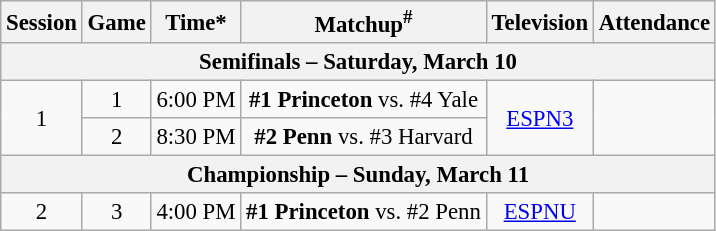<table class="wikitable" style="font-size: 95%; text-align:center">
<tr>
<th>Session</th>
<th>Game</th>
<th>Time*</th>
<th>Matchup<sup>#</sup></th>
<th>Television</th>
<th>Attendance</th>
</tr>
<tr>
<th colspan=6>Semifinals – Saturday, March 10</th>
</tr>
<tr>
<td rowspan=2>1</td>
<td>1</td>
<td>6:00 PM</td>
<td><strong>#1 Princeton</strong> vs. #4 Yale</td>
<td rowspan=2><a href='#'>ESPN3</a></td>
<td rowspan=2></td>
</tr>
<tr>
<td>2</td>
<td>8:30 PM</td>
<td><strong>#2 Penn</strong> vs. #3 Harvard</td>
</tr>
<tr>
<th colspan=6>Championship – Sunday, March 11</th>
</tr>
<tr>
<td>2</td>
<td>3</td>
<td>4:00 PM</td>
<td><strong>#1 Princeton</strong> vs. #2 Penn</td>
<td><a href='#'>ESPNU</a></td>
<td></td>
</tr>
</table>
